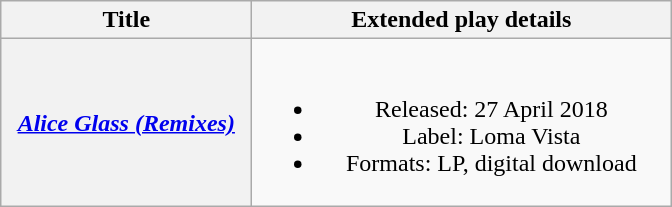<table class="wikitable plainrowheaders" style="text-align:center">
<tr>
<th scope="col" style="width:10em;">Title</th>
<th scope="col" style="width:17em;">Extended play details</th>
</tr>
<tr>
<th scope="row"><em><a href='#'>Alice Glass (Remixes)</a></em></th>
<td><br><ul><li>Released: 27 April 2018</li><li>Label: Loma Vista</li><li>Formats: LP, digital download</li></ul></td>
</tr>
</table>
